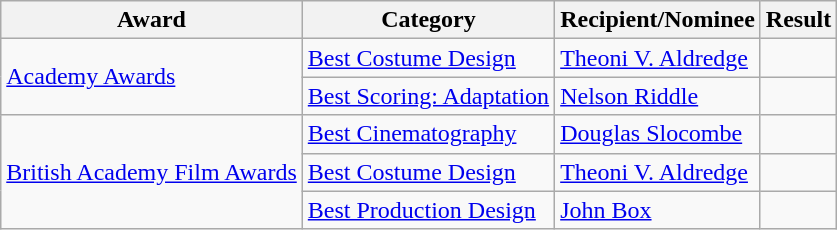<table class="wikitable plainrowheaders sortable">
<tr>
<th scope="col">Award</th>
<th scope="col">Category</th>
<th scope="col">Recipient/Nominee</th>
<th scope="col">Result</th>
</tr>
<tr>
<td rowspan="2"><a href='#'>Academy Awards</a></td>
<td><a href='#'>Best Costume Design</a></td>
<td><a href='#'>Theoni V. Aldredge</a></td>
<td></td>
</tr>
<tr>
<td><a href='#'>Best Scoring: Adaptation</a></td>
<td><a href='#'>Nelson Riddle</a></td>
<td></td>
</tr>
<tr>
<td rowspan="3"><a href='#'>British Academy Film Awards</a></td>
<td><a href='#'>Best Cinematography</a></td>
<td><a href='#'>Douglas Slocombe</a></td>
<td></td>
</tr>
<tr>
<td><a href='#'>Best Costume Design</a></td>
<td><a href='#'>Theoni V. Aldredge</a></td>
<td></td>
</tr>
<tr>
<td><a href='#'>Best Production Design</a></td>
<td><a href='#'>John Box</a></td>
<td></td>
</tr>
</table>
